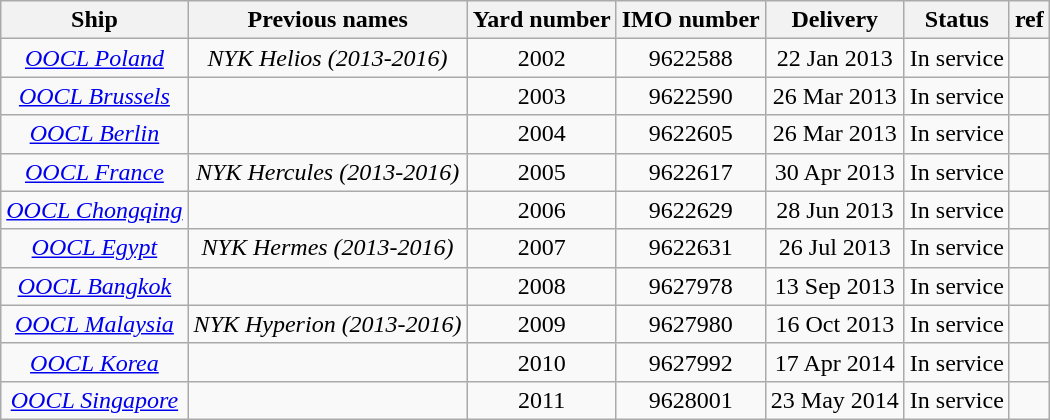<table class="wikitable" style="text-align:center">
<tr>
<th>Ship</th>
<th>Previous names</th>
<th>Yard number</th>
<th>IMO number</th>
<th>Delivery</th>
<th>Status</th>
<th>ref</th>
</tr>
<tr>
<td><em><a href='#'>OOCL Poland</a></em></td>
<td><em>NYK Helios (2013-2016)</em></td>
<td>2002</td>
<td>9622588</td>
<td>22 Jan 2013</td>
<td>In service</td>
<td></td>
</tr>
<tr>
<td><em><a href='#'>OOCL Brussels</a></em></td>
<td></td>
<td>2003</td>
<td>9622590</td>
<td>26 Mar 2013</td>
<td>In service</td>
<td></td>
</tr>
<tr>
<td><em><a href='#'>OOCL Berlin</a></em></td>
<td></td>
<td>2004</td>
<td>9622605</td>
<td>26 Mar 2013</td>
<td>In service</td>
<td></td>
</tr>
<tr>
<td><em><a href='#'>OOCL France</a></em></td>
<td><em>NYK Hercules (2013-2016)</em></td>
<td>2005</td>
<td>9622617</td>
<td>30 Apr 2013</td>
<td>In service</td>
<td></td>
</tr>
<tr>
<td><em><a href='#'>OOCL Chongqing</a></em></td>
<td></td>
<td>2006</td>
<td>9622629</td>
<td>28 Jun 2013</td>
<td>In service</td>
<td></td>
</tr>
<tr>
<td><em><a href='#'>OOCL Egypt</a></em></td>
<td><em>NYK Hermes (2013-2016)</em></td>
<td>2007</td>
<td>9622631</td>
<td>26 Jul 2013</td>
<td>In service</td>
<td></td>
</tr>
<tr>
<td><em><a href='#'>OOCL Bangkok</a></em></td>
<td></td>
<td>2008</td>
<td>9627978</td>
<td>13 Sep 2013</td>
<td>In service</td>
<td></td>
</tr>
<tr>
<td><em><a href='#'>OOCL Malaysia</a></em></td>
<td><em>NYK Hyperion (2013-2016)</em></td>
<td>2009</td>
<td>9627980</td>
<td>16 Oct 2013</td>
<td>In service</td>
<td></td>
</tr>
<tr>
<td><em><a href='#'>OOCL Korea</a></em></td>
<td></td>
<td>2010</td>
<td>9627992</td>
<td>17 Apr 2014</td>
<td>In service</td>
<td></td>
</tr>
<tr>
<td><em><a href='#'>OOCL Singapore</a></em></td>
<td></td>
<td>2011</td>
<td>9628001</td>
<td>23 May 2014</td>
<td>In service</td>
<td></td>
</tr>
</table>
